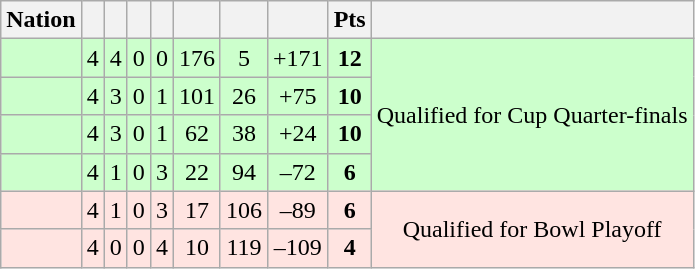<table class="wikitable" style="text-align: center;">
<tr>
<th>Nation</th>
<th></th>
<th></th>
<th></th>
<th></th>
<th></th>
<th></th>
<th></th>
<th>Pts</th>
<th></th>
</tr>
<tr bgcolor="#ccffcc">
<td align="left"></td>
<td>4</td>
<td>4</td>
<td>0</td>
<td>0</td>
<td>176</td>
<td>5</td>
<td>+171</td>
<td><strong>12</strong></td>
<td rowspan="4">Qualified for Cup Quarter-finals</td>
</tr>
<tr bgcolor="#ccffcc">
<td align="left"></td>
<td>4</td>
<td>3</td>
<td>0</td>
<td>1</td>
<td>101</td>
<td>26</td>
<td>+75</td>
<td><strong>10</strong></td>
</tr>
<tr bgcolor="#ccffcc">
<td align="left"></td>
<td>4</td>
<td>3</td>
<td>0</td>
<td>1</td>
<td>62</td>
<td>38</td>
<td>+24</td>
<td><strong>10</strong></td>
</tr>
<tr bgcolor="#ccffcc">
<td align="left"></td>
<td>4</td>
<td>1</td>
<td>0</td>
<td>3</td>
<td>22</td>
<td>94</td>
<td>–72</td>
<td><strong>6</strong></td>
</tr>
<tr bgcolor="FFE4E1">
<td align="left"></td>
<td>4</td>
<td>1</td>
<td>0</td>
<td>3</td>
<td>17</td>
<td>106</td>
<td>–89</td>
<td><strong>6</strong></td>
<td rowspan="2">Qualified for Bowl Playoff</td>
</tr>
<tr bgcolor="FFE4E1">
<td align="left"></td>
<td>4</td>
<td>0</td>
<td>0</td>
<td>4</td>
<td>10</td>
<td>119</td>
<td>–109</td>
<td><strong>4</strong></td>
</tr>
</table>
